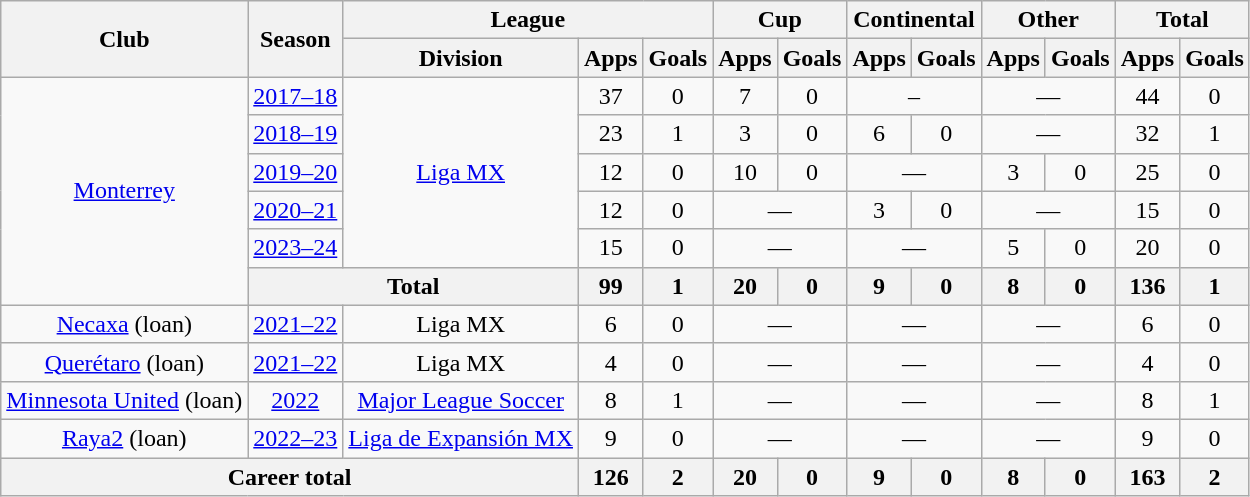<table class="wikitable" style="text-align: center;">
<tr>
<th rowspan="2">Club</th>
<th rowspan="2">Season</th>
<th colspan="3">League</th>
<th colspan="2">Cup</th>
<th colspan="2">Continental</th>
<th colspan="2">Other</th>
<th colspan="2">Total</th>
</tr>
<tr>
<th>Division</th>
<th>Apps</th>
<th>Goals</th>
<th>Apps</th>
<th>Goals</th>
<th>Apps</th>
<th>Goals</th>
<th>Apps</th>
<th>Goals</th>
<th>Apps</th>
<th>Goals</th>
</tr>
<tr>
<td rowspan="6"><a href='#'>Monterrey</a></td>
<td><a href='#'>2017–18</a></td>
<td rowspan="5"><a href='#'>Liga MX</a></td>
<td>37</td>
<td>0</td>
<td>7</td>
<td>0</td>
<td colspan="2">–</td>
<td colspan="2">—</td>
<td>44</td>
<td>0</td>
</tr>
<tr>
<td><a href='#'>2018–19</a></td>
<td>23</td>
<td>1</td>
<td>3</td>
<td>0</td>
<td>6</td>
<td>0</td>
<td colspan="2">—</td>
<td>32</td>
<td>1</td>
</tr>
<tr>
<td><a href='#'>2019–20</a></td>
<td>12</td>
<td>0</td>
<td>10</td>
<td>0</td>
<td colspan="2">—</td>
<td>3</td>
<td>0</td>
<td>25</td>
<td>0</td>
</tr>
<tr>
<td><a href='#'>2020–21</a></td>
<td>12</td>
<td>0</td>
<td colspan="2">—</td>
<td>3</td>
<td>0</td>
<td colspan="2">—</td>
<td>15</td>
<td>0</td>
</tr>
<tr>
<td><a href='#'>2023–24</a></td>
<td>15</td>
<td>0</td>
<td colspan="2">—</td>
<td colspan="2">—</td>
<td>5</td>
<td>0</td>
<td>20</td>
<td>0</td>
</tr>
<tr>
<th colspan="2">Total</th>
<th>99</th>
<th>1</th>
<th>20</th>
<th>0</th>
<th>9</th>
<th>0</th>
<th>8</th>
<th>0</th>
<th>136</th>
<th>1</th>
</tr>
<tr>
<td><a href='#'>Necaxa</a> (loan)</td>
<td><a href='#'>2021–22</a></td>
<td>Liga MX</td>
<td>6</td>
<td>0</td>
<td colspan="2">—</td>
<td colspan="2">—</td>
<td colspan="2">—</td>
<td>6</td>
<td>0</td>
</tr>
<tr>
<td><a href='#'>Querétaro</a> (loan)</td>
<td><a href='#'>2021–22</a></td>
<td>Liga MX</td>
<td>4</td>
<td>0</td>
<td colspan="2">—</td>
<td colspan="2">—</td>
<td colspan="2">—</td>
<td>4</td>
<td>0</td>
</tr>
<tr>
<td><a href='#'>Minnesota United</a> (loan)</td>
<td><a href='#'>2022</a></td>
<td><a href='#'>Major League Soccer</a></td>
<td>8</td>
<td>1</td>
<td colspan="2">—</td>
<td colspan="2">—</td>
<td colspan="2">—</td>
<td>8</td>
<td>1</td>
</tr>
<tr>
<td><a href='#'>Raya2</a> (loan)</td>
<td><a href='#'>2022–23</a></td>
<td><a href='#'>Liga de Expansión MX</a></td>
<td>9</td>
<td>0</td>
<td colspan="2">—</td>
<td colspan="2">—</td>
<td colspan="2">—</td>
<td>9</td>
<td>0</td>
</tr>
<tr>
<th colspan="3">Career total</th>
<th>126</th>
<th>2</th>
<th>20</th>
<th>0</th>
<th>9</th>
<th>0</th>
<th>8</th>
<th>0</th>
<th>163</th>
<th>2</th>
</tr>
</table>
